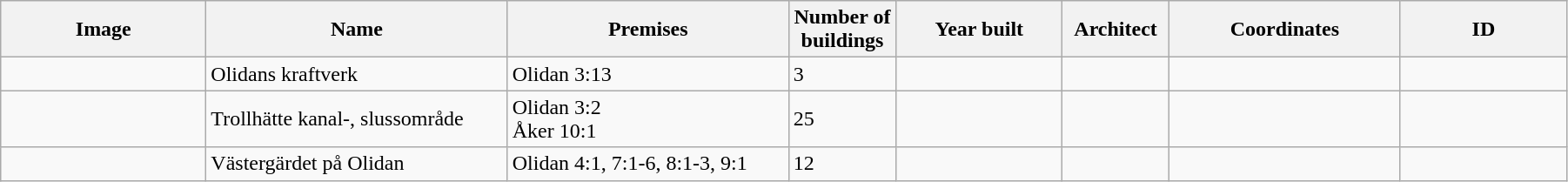<table class="wikitable" width="95%">
<tr>
<th width="150">Image</th>
<th>Name</th>
<th>Premises</th>
<th width="75">Number of<br>buildings</th>
<th width="120">Year built</th>
<th>Architect</th>
<th width="170">Coordinates</th>
<th width="120">ID</th>
</tr>
<tr>
<td></td>
<td>Olidans kraftverk</td>
<td>Olidan 3:13</td>
<td>3</td>
<td></td>
<td></td>
<td></td>
<td></td>
</tr>
<tr>
<td></td>
<td Trollhätte kanal>Trollhätte kanal-, slussområde</td>
<td>Olidan 3:2<br>Åker 10:1</td>
<td>25</td>
<td></td>
<td></td>
<td></td>
<td></td>
</tr>
<tr>
<td></td>
<td>Västergärdet på Olidan</td>
<td>Olidan 4:1, 7:1-6, 8:1-3, 9:1</td>
<td>12</td>
<td></td>
<td></td>
<td></td>
<td></td>
</tr>
</table>
